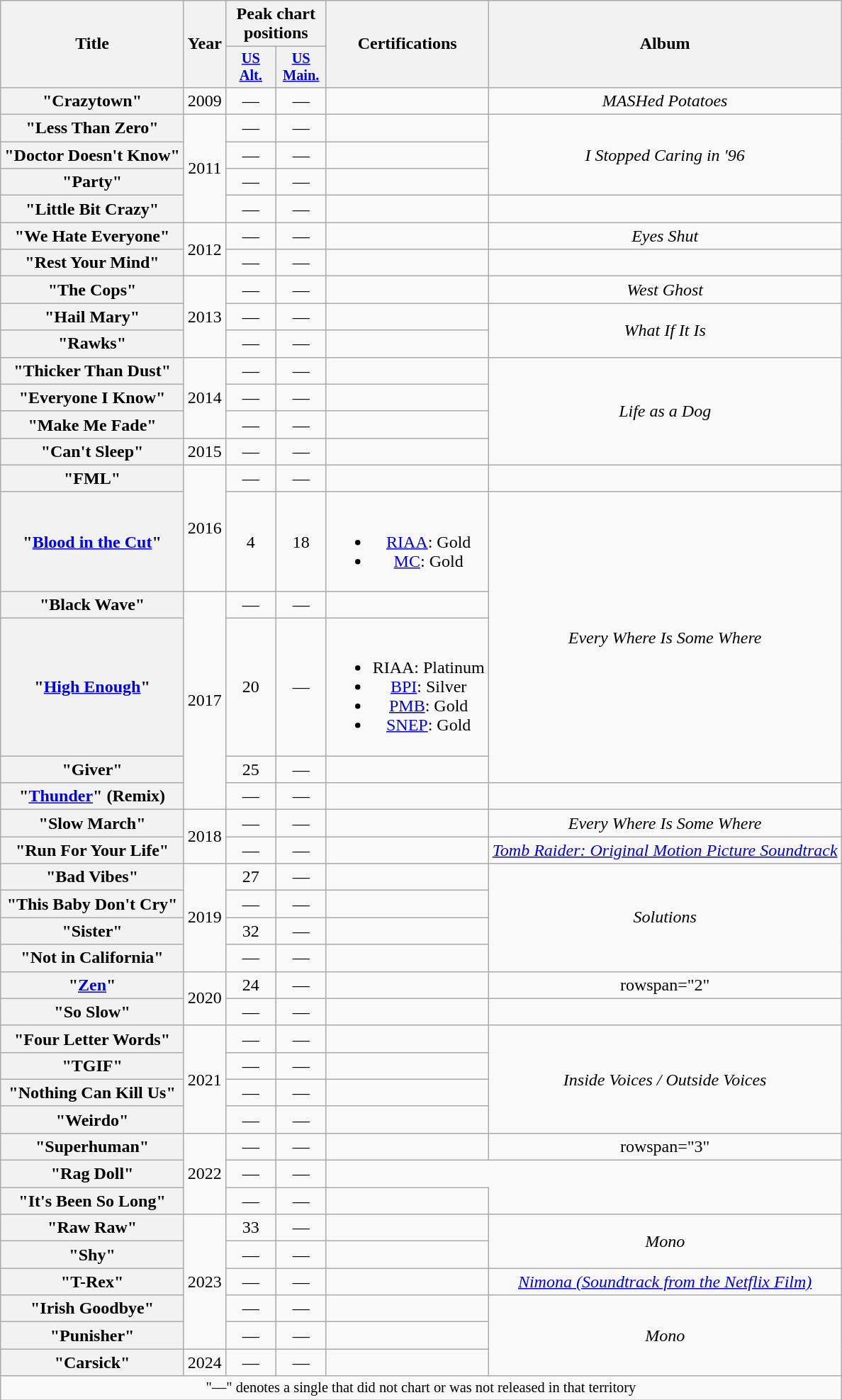<table class="wikitable plainrowheaders" style="text-align:center;">
<tr>
<th scope="col" rowspan="2">Title</th>
<th scope="col" rowspan="2">Year</th>
<th scope="col" colspan="2">Peak chart positions</th>
<th scope="col" rowspan="2">Certifications</th>
<th scope="col" rowspan="2">Album</th>
</tr>
<tr>
<th scope="col" style="width:3em;font-size:85%;"><a href='#'>US Alt.</a><br></th>
<th scope="col" style="width:3em;font-size:85%;"><a href='#'>US Main.</a><br></th>
</tr>
<tr>
<th scope="row">"Crazytown"</th>
<td>2009</td>
<td>—</td>
<td>—</td>
<td></td>
<td><em>MASHed Potatoes</em></td>
</tr>
<tr>
<th scope="row">"Less Than Zero"</th>
<td rowspan="4">2011</td>
<td>—</td>
<td>—</td>
<td></td>
<td rowspan="3"><em>I Stopped Caring in '96</em></td>
</tr>
<tr>
<th scope="row">"Doctor Doesn't Know"</th>
<td>—</td>
<td>—</td>
<td></td>
</tr>
<tr>
<th scope="row">"Party"</th>
<td>—</td>
<td>—</td>
<td></td>
</tr>
<tr>
<th scope="row">"Little Bit Crazy"</th>
<td>—</td>
<td>—</td>
<td></td>
<td></td>
</tr>
<tr>
<th scope="row">"We Hate Everyone"</th>
<td rowspan="2">2012</td>
<td>—</td>
<td>—</td>
<td></td>
<td><em>Eyes Shut</em></td>
</tr>
<tr>
<th scope="row">"Rest Your Mind"<br></th>
<td>—</td>
<td>—</td>
<td></td>
<td></td>
</tr>
<tr>
<th scope="row">"The Cops"</th>
<td rowspan="3">2013</td>
<td>—</td>
<td>—</td>
<td></td>
<td><em>West Ghost</em></td>
</tr>
<tr>
<th scope="row">"Hail Mary"<br></th>
<td>—</td>
<td>—</td>
<td></td>
<td rowspan="2"><em>What If It Is</em></td>
</tr>
<tr>
<th scope="row">"Rawks"</th>
<td>—</td>
<td>—</td>
<td></td>
</tr>
<tr>
<th scope="row">"Thicker Than Dust"</th>
<td rowspan="3">2014</td>
<td>—</td>
<td>—</td>
<td></td>
<td rowspan="4"><em>Life as a Dog</em></td>
</tr>
<tr>
<th scope="row">"Everyone I Know"</th>
<td>—</td>
<td>—</td>
<td></td>
</tr>
<tr>
<th scope="row">"Make Me Fade"</th>
<td>—</td>
<td>—</td>
<td></td>
</tr>
<tr>
<th scope="row">"Can't Sleep"</th>
<td>2015</td>
<td>—</td>
<td>—</td>
<td></td>
</tr>
<tr>
<th scope="row">"FML"</th>
<td rowspan="2">2016</td>
<td>—</td>
<td>—</td>
<td></td>
<td></td>
</tr>
<tr>
<th scope="row">"<a href='#'>Blood in the Cut</a>"</th>
<td>4</td>
<td>18</td>
<td><br><ul><li><a href='#'>RIAA</a>: Gold</li><li><a href='#'>MC</a>: Gold</li></ul></td>
<td rowspan="4"><em>Every Where Is Some Where</em></td>
</tr>
<tr>
<th scope="row">"Black Wave"</th>
<td rowspan="4">2017</td>
<td>—</td>
<td>—</td>
<td></td>
</tr>
<tr>
<th scope="row">"<a href='#'>High Enough</a>"</th>
<td>20</td>
<td>—</td>
<td><br><ul><li>RIAA: Platinum</li><li><a href='#'>BPI</a>: Silver</li><li><a href='#'>PMB</a>: Gold</li><li><a href='#'>SNEP</a>: Gold</li></ul></td>
</tr>
<tr>
<th scope="row">"Giver"</th>
<td>25</td>
<td>—</td>
<td></td>
</tr>
<tr>
<th scope="row">"<a href='#'>Thunder</a>" (Remix)<br></th>
<td>—</td>
<td>—</td>
<td></td>
<td></td>
</tr>
<tr>
<th scope="row">"Slow March"</th>
<td rowspan="2">2018</td>
<td>—</td>
<td>—</td>
<td></td>
<td><em>Every Where Is Some Where</em></td>
</tr>
<tr>
<th scope="row">"Run For Your Life"</th>
<td>—</td>
<td>—</td>
<td></td>
<td><a href='#'><em>Tomb Raider: Original Motion Picture Soundtrack</em></a></td>
</tr>
<tr>
<th scope="row">"Bad Vibes"</th>
<td rowspan="4">2019</td>
<td>27</td>
<td>—</td>
<td></td>
<td rowspan="4"><em>Solutions</em></td>
</tr>
<tr>
<th scope="row">"This Baby Don't Cry"</th>
<td>—</td>
<td>—</td>
<td></td>
</tr>
<tr>
<th scope="row">"Sister"</th>
<td>32</td>
<td>—</td>
<td></td>
</tr>
<tr>
<th scope="row">"Not in California"</th>
<td>—</td>
<td>—</td>
<td></td>
</tr>
<tr>
<th scope="row">"<a href='#'>Zen</a>"<br></th>
<td rowspan="2">2020</td>
<td>24</td>
<td>—</td>
<td></td>
<td>rowspan="2" </td>
</tr>
<tr>
<th scope="row">"So Slow" <br></th>
<td>—</td>
<td>—</td>
<td></td>
</tr>
<tr>
<th scope="row">"Four Letter Words"</th>
<td rowspan="4">2021</td>
<td>—</td>
<td>—</td>
<td></td>
<td rowspan="4"><em>Inside Voices / Outside Voices</em></td>
</tr>
<tr>
<th scope="row">"TGIF"<br></th>
<td>—</td>
<td>—</td>
<td></td>
</tr>
<tr>
<th scope="row">"Nothing Can Kill Us"</th>
<td>—</td>
<td>—</td>
<td></td>
</tr>
<tr>
<th scope="row">"Weirdo"</th>
<td>—</td>
<td>—</td>
</tr>
<tr>
<th scope="row">"Superhuman" <br></th>
<td rowspan="3">2022</td>
<td>—</td>
<td>—</td>
<td></td>
<td>rowspan="3" </td>
</tr>
<tr>
<th scope="row">"Rag Doll"<br></th>
<td>—</td>
<td>—</td>
</tr>
<tr>
<th scope="row">"It's Been So Long"</th>
<td>—</td>
<td>—</td>
<td></td>
</tr>
<tr>
<th scope="row">"Raw Raw"</th>
<td rowspan="5">2023</td>
<td>33</td>
<td>—</td>
<td></td>
<td rowspan="2"><em>Mono</em></td>
</tr>
<tr>
<th scope="row">"Shy"</th>
<td>—</td>
<td>—</td>
<td></td>
</tr>
<tr>
<th scope="row">"T-Rex"</th>
<td>—</td>
<td>—</td>
<td></td>
<td><a href='#'><em>Nimona (Soundtrack from the Netflix Film)</em></a></td>
</tr>
<tr>
<th scope="row">"Irish Goodbye"<br></th>
<td>—</td>
<td>—</td>
<td></td>
<td rowspan="3"><em>Mono</em></td>
</tr>
<tr>
<th scope="row">"Punisher"</th>
<td>—</td>
<td>—</td>
<td></td>
</tr>
<tr>
<th scope="row">"Carsick"</th>
<td>2024</td>
<td>—</td>
<td>—</td>
<td></td>
</tr>
<tr>
<td colspan="7" style="font-size:85%">"—" denotes a single that did not chart or was not released in that territory</td>
</tr>
</table>
